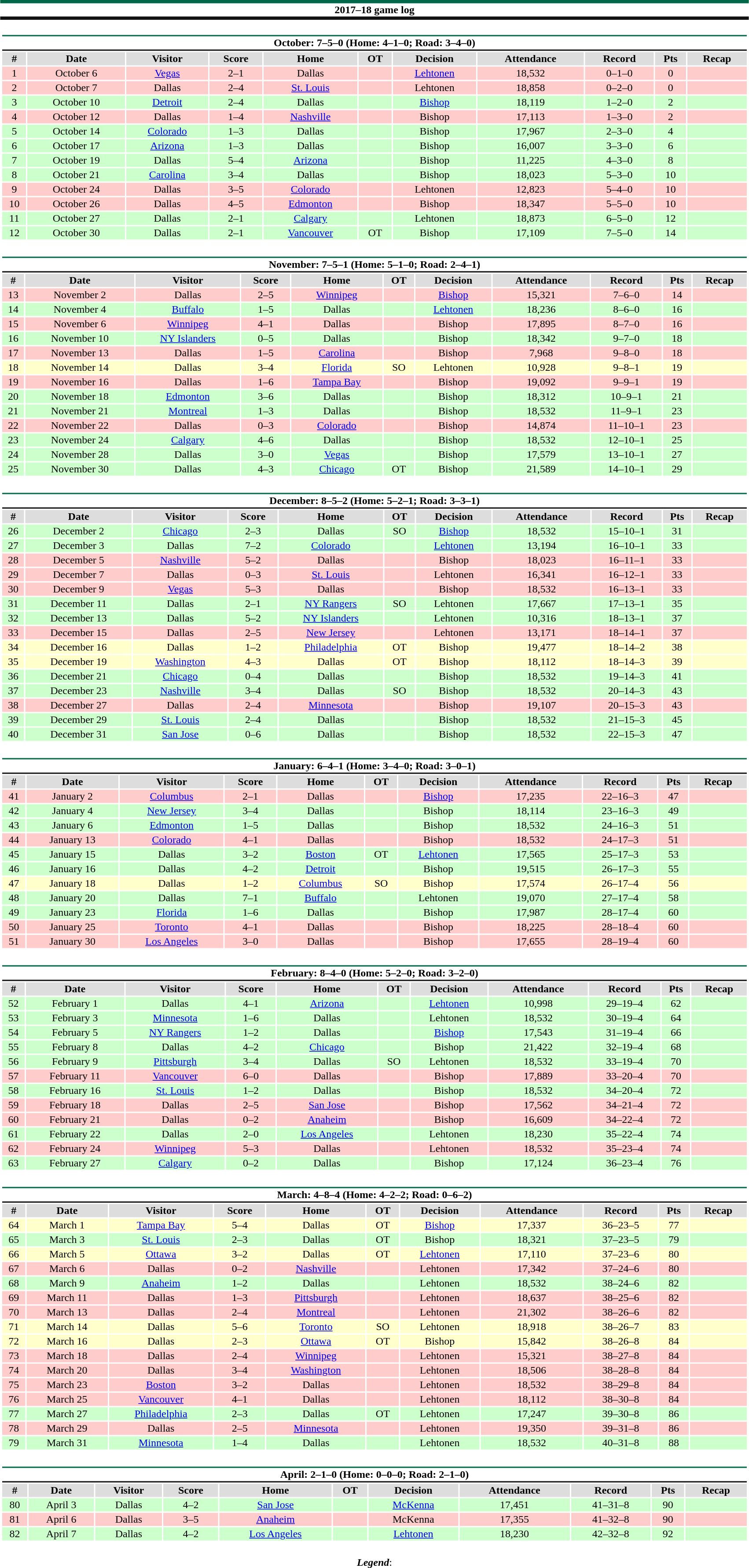<table class="toccolours" style="width:90%; clear:both; margin:1.5em auto; text-align:center;">
<tr>
<th colspan="11" style="background:#FFFFFF; border-top:#006847 5px solid; border-bottom:#111111 5px solid;">2017–18 game log</th>
</tr>
<tr>
<td colspan=11><br><table class="toccolours collapsible collapsed" style="width:100%;">
<tr>
<th colspan="11" style="background:#FFFFFF; border-top:#006847 2px solid; border-bottom:#111111 2px solid;">October: 7–5–0 (Home: 4–1–0; Road: 3–4–0)</th>
</tr>
<tr style="background:#ddd;">
<th>#</th>
<th>Date</th>
<th>Visitor</th>
<th>Score</th>
<th>Home</th>
<th>OT</th>
<th>Decision</th>
<th>Attendance</th>
<th>Record</th>
<th>Pts</th>
<th>Recap</th>
</tr>
<tr style="background:#fcc;">
<td>1</td>
<td>October 6</td>
<td><a href='#'>Vegas</a></td>
<td>2–1</td>
<td>Dallas</td>
<td></td>
<td><a href='#'>Lehtonen</a></td>
<td>18,532</td>
<td>0–1–0</td>
<td>0</td>
<td></td>
</tr>
<tr style="background:#fcc;">
<td>2</td>
<td>October 7</td>
<td>Dallas</td>
<td>2–4</td>
<td><a href='#'>St. Louis</a></td>
<td></td>
<td>Lehtonen</td>
<td>18,858</td>
<td>0–2–0</td>
<td>0</td>
<td></td>
</tr>
<tr style="background:#cfc;">
<td>3</td>
<td>October 10</td>
<td><a href='#'>Detroit</a></td>
<td>2–4</td>
<td>Dallas</td>
<td></td>
<td><a href='#'>Bishop</a></td>
<td>18,119</td>
<td>1–2–0</td>
<td>2</td>
<td></td>
</tr>
<tr style="background:#fcc;">
<td>4</td>
<td>October 12</td>
<td>Dallas</td>
<td>1–4</td>
<td><a href='#'>Nashville</a></td>
<td></td>
<td>Bishop</td>
<td>17,113</td>
<td>1–3–0</td>
<td>2</td>
<td></td>
</tr>
<tr style="background:#cfc;">
<td>5</td>
<td>October 14</td>
<td><a href='#'>Colorado</a></td>
<td>1–3</td>
<td>Dallas</td>
<td></td>
<td>Bishop</td>
<td>17,967</td>
<td>2–3–0</td>
<td>4</td>
<td></td>
</tr>
<tr style="background:#cfc;">
<td>6</td>
<td>October 17</td>
<td><a href='#'>Arizona</a></td>
<td>1–3</td>
<td>Dallas</td>
<td></td>
<td>Bishop</td>
<td>16,007</td>
<td>3–3–0</td>
<td>6</td>
<td></td>
</tr>
<tr style="background:#cfc;">
<td>7</td>
<td>October 19</td>
<td>Dallas</td>
<td>5–4</td>
<td><a href='#'>Arizona</a></td>
<td></td>
<td>Bishop</td>
<td>11,225</td>
<td>4–3–0</td>
<td>8</td>
<td></td>
</tr>
<tr style="background:#cfc;">
<td>8</td>
<td>October 21</td>
<td><a href='#'>Carolina</a></td>
<td>3–4</td>
<td>Dallas</td>
<td></td>
<td>Bishop</td>
<td>18,023</td>
<td>5–3–0</td>
<td>10</td>
<td></td>
</tr>
<tr style="background:#fcc;">
<td>9</td>
<td>October 24</td>
<td>Dallas</td>
<td>3–5</td>
<td><a href='#'>Colorado</a></td>
<td></td>
<td>Lehtonen</td>
<td>12,823</td>
<td>5–4–0</td>
<td>10</td>
<td></td>
</tr>
<tr style="background:#fcc;">
<td>10</td>
<td>October 26</td>
<td>Dallas</td>
<td>4–5</td>
<td><a href='#'>Edmonton</a></td>
<td></td>
<td>Bishop</td>
<td>18,347</td>
<td>5–5–0</td>
<td>10</td>
<td></td>
</tr>
<tr style="background:#cfc;">
<td>11</td>
<td>October 27</td>
<td>Dallas</td>
<td>2–1</td>
<td><a href='#'>Calgary</a></td>
<td></td>
<td>Lehtonen</td>
<td>18,873</td>
<td>6–5–0</td>
<td>12</td>
<td></td>
</tr>
<tr style="background:#cfc;">
<td>12</td>
<td>October 30</td>
<td>Dallas</td>
<td>2–1</td>
<td><a href='#'>Vancouver</a></td>
<td>OT</td>
<td>Bishop</td>
<td>17,109</td>
<td>7–5–0</td>
<td>14</td>
<td></td>
</tr>
</table>
</td>
</tr>
<tr>
<td colspan=11><br><table class="toccolours collapsible collapsed" style="width:100%;">
<tr>
<th colspan="11" style="background:#FFFFFF; border-top:#006847 2px solid; border-bottom:#111111 2px solid;">November: 7–5–1 (Home: 5–1–0; Road: 2–4–1)</th>
</tr>
<tr style="background:#ddd;">
<th>#</th>
<th>Date</th>
<th>Visitor</th>
<th>Score</th>
<th>Home</th>
<th>OT</th>
<th>Decision</th>
<th>Attendance</th>
<th>Record</th>
<th>Pts</th>
<th>Recap</th>
</tr>
<tr style="background:#fcc;">
<td>13</td>
<td>November 2</td>
<td>Dallas</td>
<td>2–5</td>
<td><a href='#'>Winnipeg</a></td>
<td></td>
<td><a href='#'>Bishop</a></td>
<td>15,321</td>
<td>7–6–0</td>
<td>14</td>
<td></td>
</tr>
<tr style="background:#cfc;">
<td>14</td>
<td>November 4</td>
<td><a href='#'>Buffalo</a></td>
<td>1–5</td>
<td>Dallas</td>
<td></td>
<td><a href='#'>Lehtonen</a></td>
<td>18,236</td>
<td>8–6–0</td>
<td>16</td>
<td></td>
</tr>
<tr style="background:#fcc;">
<td>15</td>
<td>November 6</td>
<td><a href='#'>Winnipeg</a></td>
<td>4–1</td>
<td>Dallas</td>
<td></td>
<td>Bishop</td>
<td>17,895</td>
<td>8–7–0</td>
<td>16</td>
<td></td>
</tr>
<tr style="background:#cfc;">
<td>16</td>
<td>November 10</td>
<td><a href='#'>NY Islanders</a></td>
<td>0–5</td>
<td>Dallas</td>
<td></td>
<td>Bishop</td>
<td>18,342</td>
<td>9–7–0</td>
<td>18</td>
<td></td>
</tr>
<tr style="background:#fcc;">
<td>17</td>
<td>November 13</td>
<td>Dallas</td>
<td>1–5</td>
<td><a href='#'>Carolina</a></td>
<td></td>
<td>Bishop</td>
<td>7,968</td>
<td>9–8–0</td>
<td>18</td>
<td></td>
</tr>
<tr style="background:#ffc;">
<td>18</td>
<td>November 14</td>
<td>Dallas</td>
<td>3–4</td>
<td><a href='#'>Florida</a></td>
<td>SO</td>
<td>Lehtonen</td>
<td>10,928</td>
<td>9–8–1</td>
<td>19</td>
<td></td>
</tr>
<tr style="background:#fcc;">
<td>19</td>
<td>November 16</td>
<td>Dallas</td>
<td>1–6</td>
<td><a href='#'>Tampa Bay</a></td>
<td></td>
<td>Bishop</td>
<td>19,092</td>
<td>9–9–1</td>
<td>19</td>
<td></td>
</tr>
<tr style="background:#cfc;">
<td>20</td>
<td>November 18</td>
<td><a href='#'>Edmonton</a></td>
<td>3–6</td>
<td>Dallas</td>
<td></td>
<td>Bishop</td>
<td>18,312</td>
<td>10–9–1</td>
<td>21</td>
<td></td>
</tr>
<tr style="background:#cfc;">
<td>21</td>
<td>November 21</td>
<td><a href='#'>Montreal</a></td>
<td>1–3</td>
<td>Dallas</td>
<td></td>
<td>Bishop</td>
<td>18,532</td>
<td>11–9–1</td>
<td>23</td>
<td></td>
</tr>
<tr style="background:#fcc;">
<td>22</td>
<td>November 22</td>
<td>Dallas</td>
<td>0–3</td>
<td><a href='#'>Colorado</a></td>
<td></td>
<td>Bishop</td>
<td>14,874</td>
<td>11–10–1</td>
<td>23</td>
<td></td>
</tr>
<tr style="background:#cfc;">
<td>23</td>
<td>November 24</td>
<td><a href='#'>Calgary</a></td>
<td>4–6</td>
<td>Dallas</td>
<td></td>
<td>Bishop</td>
<td>18,532</td>
<td>12–10–1</td>
<td>25</td>
<td></td>
</tr>
<tr style="background:#cfc;">
<td>24</td>
<td>November 28</td>
<td>Dallas</td>
<td>3–0</td>
<td><a href='#'>Vegas</a></td>
<td></td>
<td>Bishop</td>
<td>17,579</td>
<td>13–10–1</td>
<td>27</td>
<td></td>
</tr>
<tr style="background:#cfc;">
<td>25</td>
<td>November 30</td>
<td>Dallas</td>
<td>4–3</td>
<td><a href='#'>Chicago</a></td>
<td>OT</td>
<td>Bishop</td>
<td>21,589</td>
<td>14–10–1</td>
<td>29</td>
<td></td>
</tr>
</table>
</td>
</tr>
<tr>
<td colspan=11><br><table class="toccolours collapsible collapsed" style="width:100%;">
<tr>
<th colspan="11" style="background:#FFFFFF; border-top:#006847 2px solid; border-bottom:#111111 2px solid;">December: 8–5–2 (Home: 5–2–1; Road: 3–3–1)</th>
</tr>
<tr style="background:#ddd;">
<th>#</th>
<th>Date</th>
<th>Visitor</th>
<th>Score</th>
<th>Home</th>
<th>OT</th>
<th>Decision</th>
<th>Attendance</th>
<th>Record</th>
<th>Pts</th>
<th>Recap</th>
</tr>
<tr style="background:#cfc;">
<td>26</td>
<td>December 2</td>
<td><a href='#'>Chicago</a></td>
<td>2–3</td>
<td>Dallas</td>
<td>SO</td>
<td><a href='#'>Bishop</a></td>
<td>18,532</td>
<td>15–10–1</td>
<td>31</td>
<td></td>
</tr>
<tr style="background:#cfc;">
<td>27</td>
<td>December 3</td>
<td>Dallas</td>
<td>7–2</td>
<td><a href='#'>Colorado</a></td>
<td></td>
<td><a href='#'>Lehtonen</a></td>
<td>13,194</td>
<td>16–10–1</td>
<td>33</td>
<td></td>
</tr>
<tr style="background:#fcc;">
<td>28</td>
<td>December 5</td>
<td><a href='#'>Nashville</a></td>
<td>5–2</td>
<td>Dallas</td>
<td></td>
<td>Bishop</td>
<td>18,023</td>
<td>16–11–1</td>
<td>33</td>
<td></td>
</tr>
<tr style="background:#fcc;">
<td>29</td>
<td>December 7</td>
<td>Dallas</td>
<td>0–3</td>
<td><a href='#'>St. Louis</a></td>
<td></td>
<td>Lehtonen</td>
<td>16,341</td>
<td>16–12–1</td>
<td>33</td>
<td></td>
</tr>
<tr style="background:#fcc;">
<td>30</td>
<td>December 9</td>
<td><a href='#'>Vegas</a></td>
<td>5–3</td>
<td>Dallas</td>
<td></td>
<td>Bishop</td>
<td>18,532</td>
<td>16–13–1</td>
<td>33</td>
<td></td>
</tr>
<tr style="background:#cfc;">
<td>31</td>
<td>December 11</td>
<td>Dallas</td>
<td>2–1</td>
<td><a href='#'>NY Rangers</a></td>
<td>SO</td>
<td>Lehtonen</td>
<td>17,667</td>
<td>17–13–1</td>
<td>35</td>
<td></td>
</tr>
<tr style="background:#cfc;">
<td>32</td>
<td>December 13</td>
<td>Dallas</td>
<td>5–2</td>
<td><a href='#'>NY Islanders</a></td>
<td></td>
<td>Lehtonen</td>
<td>10,316</td>
<td>18–13–1</td>
<td>37</td>
<td></td>
</tr>
<tr style="background:#fcc;">
<td>33</td>
<td>December 15</td>
<td>Dallas</td>
<td>2–5</td>
<td><a href='#'>New Jersey</a></td>
<td></td>
<td>Lehtonen</td>
<td>13,171</td>
<td>18–14–1</td>
<td>37</td>
<td></td>
</tr>
<tr style="background:#ffc;">
<td>34</td>
<td>December 16</td>
<td>Dallas</td>
<td>1–2</td>
<td><a href='#'>Philadelphia</a></td>
<td>OT</td>
<td>Bishop</td>
<td>19,477</td>
<td>18–14–2</td>
<td>38</td>
<td></td>
</tr>
<tr style="background:#ffc;">
<td>35</td>
<td>December 19</td>
<td><a href='#'>Washington</a></td>
<td>4–3</td>
<td>Dallas</td>
<td>OT</td>
<td>Bishop</td>
<td>18,112</td>
<td>18–14–3</td>
<td>39</td>
<td></td>
</tr>
<tr style="background:#cfc;">
<td>36</td>
<td>December 21</td>
<td><a href='#'>Chicago</a></td>
<td>0–4</td>
<td>Dallas</td>
<td></td>
<td>Bishop</td>
<td>18,532</td>
<td>19–14–3</td>
<td>41</td>
<td></td>
</tr>
<tr style="background:#cfc;">
<td>37</td>
<td>December 23</td>
<td><a href='#'>Nashville</a></td>
<td>3–4</td>
<td>Dallas</td>
<td>SO</td>
<td>Bishop</td>
<td>18,532</td>
<td>20–14–3</td>
<td>43</td>
<td></td>
</tr>
<tr style="background:#fcc;">
<td>38</td>
<td>December 27</td>
<td>Dallas</td>
<td>2–4</td>
<td><a href='#'>Minnesota</a></td>
<td></td>
<td>Bishop</td>
<td>19,107</td>
<td>20–15–3</td>
<td>43</td>
<td></td>
</tr>
<tr style="background:#cfc;">
<td>39</td>
<td>December 29</td>
<td><a href='#'>St. Louis</a></td>
<td>2–4</td>
<td>Dallas</td>
<td></td>
<td>Bishop</td>
<td>18,532</td>
<td>21–15–3</td>
<td>45</td>
<td></td>
</tr>
<tr style="background:#cfc;">
<td>40</td>
<td>December 31</td>
<td><a href='#'>San Jose</a></td>
<td>0–6</td>
<td>Dallas</td>
<td></td>
<td>Bishop</td>
<td>18,532</td>
<td>22–15–3</td>
<td>47</td>
<td></td>
</tr>
</table>
</td>
</tr>
<tr>
<td colspan=11><br><table class="toccolours collapsible collapsed" style="width:100%;">
<tr>
<th colspan="11" style="background:#FFFFFF; border-top:#006847 2px solid; border-bottom:#111111 2px solid;">January: 6–4–1 (Home: 3–4–0; Road: 3–0–1)</th>
</tr>
<tr style="background:#ddd;">
<th>#</th>
<th>Date</th>
<th>Visitor</th>
<th>Score</th>
<th>Home</th>
<th>OT</th>
<th>Decision</th>
<th>Attendance</th>
<th>Record</th>
<th>Pts</th>
<th>Recap</th>
</tr>
<tr style="background:#fcc;">
<td>41</td>
<td>January 2</td>
<td><a href='#'>Columbus</a></td>
<td>2–1</td>
<td>Dallas</td>
<td></td>
<td><a href='#'>Bishop</a></td>
<td>17,235</td>
<td>22–16–3</td>
<td>47</td>
<td></td>
</tr>
<tr style="background:#cfc;">
<td>42</td>
<td>January 4</td>
<td><a href='#'>New Jersey</a></td>
<td>3–4</td>
<td>Dallas</td>
<td></td>
<td>Bishop</td>
<td>18,114</td>
<td>23–16–3</td>
<td>49</td>
<td></td>
</tr>
<tr style="background:#cfc;">
<td>43</td>
<td>January 6</td>
<td><a href='#'>Edmonton</a></td>
<td>1–5</td>
<td>Dallas</td>
<td></td>
<td>Bishop</td>
<td>18,532</td>
<td>24–16–3</td>
<td>51</td>
<td></td>
</tr>
<tr style="background:#fcc;">
<td>44</td>
<td>January 13</td>
<td><a href='#'>Colorado</a></td>
<td>4–1</td>
<td>Dallas</td>
<td></td>
<td>Bishop</td>
<td>18,532</td>
<td>24–17–3</td>
<td>51</td>
<td></td>
</tr>
<tr style="background:#cfc;">
<td>45</td>
<td>January 15</td>
<td>Dallas</td>
<td>3–2</td>
<td><a href='#'>Boston</a></td>
<td>OT</td>
<td><a href='#'>Lehtonen</a></td>
<td>17,565</td>
<td>25–17–3</td>
<td>53</td>
<td></td>
</tr>
<tr style="background:#cfc;">
<td>46</td>
<td>January 16</td>
<td>Dallas</td>
<td>4–2</td>
<td><a href='#'>Detroit</a></td>
<td></td>
<td>Bishop</td>
<td>19,515</td>
<td>26–17–3</td>
<td>55</td>
<td></td>
</tr>
<tr style="background:#ffc;">
<td>47</td>
<td>January 18</td>
<td>Dallas</td>
<td>1–2</td>
<td><a href='#'>Columbus</a></td>
<td>SO</td>
<td>Bishop</td>
<td>17,574</td>
<td>26–17–4</td>
<td>56</td>
<td></td>
</tr>
<tr style="background:#cfc;">
<td>48</td>
<td>January 20</td>
<td>Dallas</td>
<td>7–1</td>
<td><a href='#'>Buffalo</a></td>
<td></td>
<td>Lehtonen</td>
<td>19,070</td>
<td>27–17–4</td>
<td>58</td>
<td></td>
</tr>
<tr style="background:#cfc;">
<td>49</td>
<td>January 23</td>
<td><a href='#'>Florida</a></td>
<td>1–6</td>
<td>Dallas</td>
<td></td>
<td>Bishop</td>
<td>17,987</td>
<td>28–17–4</td>
<td>60</td>
<td></td>
</tr>
<tr style="background:#fcc;">
<td>50</td>
<td>January 25</td>
<td><a href='#'>Toronto</a></td>
<td>4–1</td>
<td>Dallas</td>
<td></td>
<td>Bishop</td>
<td>18,225</td>
<td>28–18–4</td>
<td>60</td>
<td></td>
</tr>
<tr style="background:#fcc;">
<td>51</td>
<td>January 30</td>
<td><a href='#'>Los Angeles</a></td>
<td>3–0</td>
<td>Dallas</td>
<td></td>
<td>Bishop</td>
<td>17,655</td>
<td>28–19–4</td>
<td>60</td>
<td></td>
</tr>
</table>
</td>
</tr>
<tr>
<td colspan=11><br><table class="toccolours collapsible collapsed" style="width:100%;">
<tr>
<th colspan="11" style="background:#FFFFFF; border-top:#006847 2px solid; border-bottom:#111111 2px solid;">February: 8–4–0 (Home: 5–2–0; Road: 3–2–0)</th>
</tr>
<tr style="background:#ddd;">
<th>#</th>
<th>Date</th>
<th>Visitor</th>
<th>Score</th>
<th>Home</th>
<th>OT</th>
<th>Decision</th>
<th>Attendance</th>
<th>Record</th>
<th>Pts</th>
<th>Recap</th>
</tr>
<tr style="background:#cfc;">
<td>52</td>
<td>February 1</td>
<td>Dallas</td>
<td>4–1</td>
<td><a href='#'>Arizona</a></td>
<td></td>
<td><a href='#'>Lehtonen</a></td>
<td>10,998</td>
<td>29–19–4</td>
<td>62</td>
<td></td>
</tr>
<tr style="background:#cfc;">
<td>53</td>
<td>February 3</td>
<td><a href='#'>Minnesota</a></td>
<td>1–6</td>
<td>Dallas</td>
<td></td>
<td>Lehtonen</td>
<td>18,532</td>
<td>30–19–4</td>
<td>64</td>
<td></td>
</tr>
<tr style="background:#cfc;">
<td>54</td>
<td>February 5</td>
<td><a href='#'>NY Rangers</a></td>
<td>1–2</td>
<td>Dallas</td>
<td></td>
<td><a href='#'>Bishop</a></td>
<td>17,543</td>
<td>31–19–4</td>
<td>66</td>
<td></td>
</tr>
<tr style="background:#cfc;">
<td>55</td>
<td>February 8</td>
<td>Dallas</td>
<td>4–2</td>
<td><a href='#'>Chicago</a></td>
<td></td>
<td>Bishop</td>
<td>21,422</td>
<td>32–19–4</td>
<td>68</td>
<td></td>
</tr>
<tr style="background:#cfc;">
<td>56</td>
<td>February 9</td>
<td><a href='#'>Pittsburgh</a></td>
<td>3–4</td>
<td>Dallas</td>
<td>SO</td>
<td>Lehtonen</td>
<td>18,532</td>
<td>33–19–4</td>
<td>70</td>
<td></td>
</tr>
<tr style="background:#fcc;">
<td>57</td>
<td>February 11</td>
<td><a href='#'>Vancouver</a></td>
<td>6–0</td>
<td>Dallas</td>
<td></td>
<td>Bishop</td>
<td>17,889</td>
<td>33–20–4</td>
<td>70</td>
<td></td>
</tr>
<tr style="background:#cfc;">
<td>58</td>
<td>February 16</td>
<td><a href='#'>St. Louis</a></td>
<td>1–2</td>
<td>Dallas</td>
<td></td>
<td>Bishop</td>
<td>18,532</td>
<td>34–20–4</td>
<td>72</td>
<td></td>
</tr>
<tr style="background:#fcc;">
<td>59</td>
<td>February 18</td>
<td>Dallas</td>
<td>2–5</td>
<td><a href='#'>San Jose</a></td>
<td></td>
<td>Bishop</td>
<td>17,562</td>
<td>34–21–4</td>
<td>72</td>
<td></td>
</tr>
<tr style="background:#fcc;">
<td>60</td>
<td>February 21</td>
<td>Dallas</td>
<td>0–2</td>
<td><a href='#'>Anaheim</a></td>
<td></td>
<td>Bishop</td>
<td>16,609</td>
<td>34–22–4</td>
<td>72</td>
<td></td>
</tr>
<tr style="background:#cfc;">
<td>61</td>
<td>February 22</td>
<td>Dallas</td>
<td>2–0</td>
<td><a href='#'>Los Angeles</a></td>
<td></td>
<td>Lehtonen</td>
<td>18,230</td>
<td>35–22–4</td>
<td>74</td>
<td></td>
</tr>
<tr style="background:#fcc;">
<td>62</td>
<td>February 24</td>
<td><a href='#'>Winnipeg</a></td>
<td>5–3</td>
<td>Dallas</td>
<td></td>
<td>Lehtonen</td>
<td>18,532</td>
<td>35–23–4</td>
<td>74</td>
<td></td>
</tr>
<tr style="background:#cfc;">
<td>63</td>
<td>February 27</td>
<td><a href='#'>Calgary</a></td>
<td>0–2</td>
<td>Dallas</td>
<td></td>
<td>Bishop</td>
<td>17,124</td>
<td>36–23–4</td>
<td>76</td>
<td></td>
</tr>
</table>
</td>
</tr>
<tr>
<td colspan=11><br><table class="toccolours collapsible collapsed" style="width:100%;">
<tr>
<th colspan="11" style="background:#FFFFFF; border-top:#006847 2px solid; border-bottom:#111111 2px solid;">March: 4–8–4 (Home: 4–2–2; Road: 0–6–2)</th>
</tr>
<tr style="background:#ddd;">
<th>#</th>
<th>Date</th>
<th>Visitor</th>
<th>Score</th>
<th>Home</th>
<th>OT</th>
<th>Decision</th>
<th>Attendance</th>
<th>Record</th>
<th>Pts</th>
<th>Recap</th>
</tr>
<tr style="background:#ffc;">
<td>64</td>
<td>March 1</td>
<td><a href='#'>Tampa Bay</a></td>
<td>5–4</td>
<td>Dallas</td>
<td>OT</td>
<td><a href='#'>Bishop</a></td>
<td>17,337</td>
<td>36–23–5</td>
<td>77</td>
<td></td>
</tr>
<tr style="background:#cfc;">
<td>65</td>
<td>March 3</td>
<td><a href='#'>St. Louis</a></td>
<td>2–3</td>
<td>Dallas</td>
<td>OT</td>
<td>Bishop</td>
<td>18,321</td>
<td>37–23–5</td>
<td>79</td>
<td></td>
</tr>
<tr style="background:#ffc;">
<td>66</td>
<td>March 5</td>
<td><a href='#'>Ottawa</a></td>
<td>3–2</td>
<td>Dallas</td>
<td>OT</td>
<td><a href='#'>Lehtonen</a></td>
<td>17,110</td>
<td>37–23–6</td>
<td>80</td>
<td></td>
</tr>
<tr style="background:#fcc;">
<td>67</td>
<td>March 6</td>
<td>Dallas</td>
<td>0–2</td>
<td><a href='#'>Nashville</a></td>
<td></td>
<td>Lehtonen</td>
<td>17,342</td>
<td>37–24–6</td>
<td>80</td>
<td></td>
</tr>
<tr style="background:#cfc;">
<td>68</td>
<td>March 9</td>
<td><a href='#'>Anaheim</a></td>
<td>1–2</td>
<td>Dallas</td>
<td></td>
<td>Lehtonen</td>
<td>18,532</td>
<td>38–24–6</td>
<td>82</td>
<td></td>
</tr>
<tr style="background:#fcc;">
<td>69</td>
<td>March 11</td>
<td>Dallas</td>
<td>1–3</td>
<td><a href='#'>Pittsburgh</a></td>
<td></td>
<td>Lehtonen</td>
<td>18,637</td>
<td>38–25–6</td>
<td>82</td>
<td></td>
</tr>
<tr style="background:#fcc;">
<td>70</td>
<td>March 13</td>
<td>Dallas</td>
<td>2–4</td>
<td><a href='#'>Montreal</a></td>
<td></td>
<td>Lehtonen</td>
<td>21,302</td>
<td>38–26–6</td>
<td>82</td>
<td></td>
</tr>
<tr style="background:#ffc;">
<td>71</td>
<td>March 14</td>
<td>Dallas</td>
<td>5–6</td>
<td><a href='#'>Toronto</a></td>
<td>SO</td>
<td>Lehtonen</td>
<td>18,918</td>
<td>38–26–7</td>
<td>83</td>
<td></td>
</tr>
<tr style="background:#ffc;">
<td>72</td>
<td>March 16</td>
<td>Dallas</td>
<td>2–3</td>
<td><a href='#'>Ottawa</a></td>
<td>OT</td>
<td>Bishop</td>
<td>15,842</td>
<td>38–26–8</td>
<td>84</td>
<td></td>
</tr>
<tr style="background:#fcc;">
<td>73</td>
<td>March 18</td>
<td>Dallas</td>
<td>2–4</td>
<td><a href='#'>Winnipeg</a></td>
<td></td>
<td>Lehtonen</td>
<td>15,321</td>
<td>38–27–8</td>
<td>84</td>
<td></td>
</tr>
<tr style="background:#fcc;">
<td>74</td>
<td>March 20</td>
<td>Dallas</td>
<td>3–4</td>
<td><a href='#'>Washington</a></td>
<td></td>
<td>Lehtonen</td>
<td>18,506</td>
<td>38–28–8</td>
<td>84</td>
<td></td>
</tr>
<tr style="background:#fcc;">
<td>75</td>
<td>March 23</td>
<td><a href='#'>Boston</a></td>
<td>3–2</td>
<td>Dallas</td>
<td></td>
<td>Lehtonen</td>
<td>18,532</td>
<td>38–29–8</td>
<td>84</td>
<td></td>
</tr>
<tr style="background:#fcc;">
<td>76</td>
<td>March 25</td>
<td><a href='#'>Vancouver</a></td>
<td>4–1</td>
<td>Dallas</td>
<td></td>
<td>Lehtonen</td>
<td>18,112</td>
<td>38–30–8</td>
<td>84</td>
<td></td>
</tr>
<tr style="background:#cfc;">
<td>77</td>
<td>March 27</td>
<td><a href='#'>Philadelphia</a></td>
<td>2–3</td>
<td>Dallas</td>
<td>OT</td>
<td>Lehtonen</td>
<td>17,247</td>
<td>39–30–8</td>
<td>86</td>
<td></td>
</tr>
<tr style="background:#fcc;">
<td>78</td>
<td>March 29</td>
<td>Dallas</td>
<td>2–5</td>
<td><a href='#'>Minnesota</a></td>
<td></td>
<td>Lehtonen</td>
<td>19,350</td>
<td>39–31–8</td>
<td>86</td>
<td></td>
</tr>
<tr style="background:#cfc;">
<td>79</td>
<td>March 31</td>
<td><a href='#'>Minnesota</a></td>
<td>1–4</td>
<td>Dallas</td>
<td></td>
<td>Lehtonen</td>
<td>18,532</td>
<td>40–31–8</td>
<td>88</td>
<td></td>
</tr>
</table>
</td>
</tr>
<tr>
<td colspan=11><br><table class="toccolours collapsible collapsed" style="width:100%;">
<tr>
<th colspan="11" style="background:#FFFFFF; border-top:#006847 2px solid; border-bottom:#111111 2px solid;">April: 2–1–0 (Home: 0–0–0; Road: 2–1–0)</th>
</tr>
<tr style="background:#ddd;">
<th>#</th>
<th>Date</th>
<th>Visitor</th>
<th>Score</th>
<th>Home</th>
<th>OT</th>
<th>Decision</th>
<th>Attendance</th>
<th>Record</th>
<th>Pts</th>
<th>Recap</th>
</tr>
<tr style="background:#cfc;">
<td>80</td>
<td>April 3</td>
<td>Dallas</td>
<td>4–2</td>
<td><a href='#'>San Jose</a></td>
<td></td>
<td><a href='#'>McKenna</a></td>
<td>17,451</td>
<td>41–31–8</td>
<td>90</td>
<td></td>
</tr>
<tr style="background:#fcc;">
<td>81</td>
<td>April 6</td>
<td>Dallas</td>
<td>3–5</td>
<td><a href='#'>Anaheim</a></td>
<td></td>
<td>McKenna</td>
<td>17,355</td>
<td>41–32–8</td>
<td>90</td>
<td></td>
</tr>
<tr style="background:#cfc;">
<td>82</td>
<td>April 7</td>
<td>Dallas</td>
<td>4–2</td>
<td><a href='#'>Los Angeles</a></td>
<td></td>
<td><a href='#'>Lehtonen</a></td>
<td>18,230</td>
<td>42–32–8</td>
<td>92</td>
<td></td>
</tr>
</table>
</td>
</tr>
<tr>
<td colspan="11" style="text-align:center;"><br><strong><em>Legend</em></strong>:


</td>
</tr>
</table>
